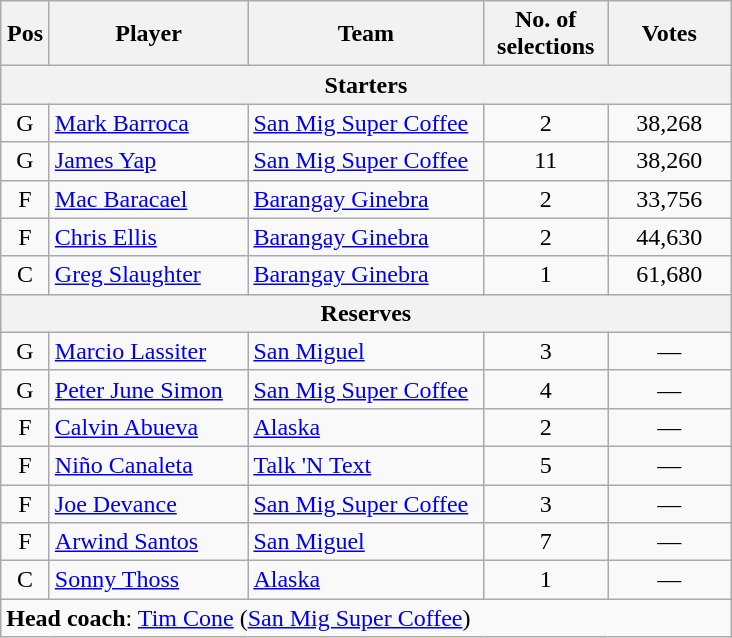<table class="wikitable" style="text-align:center">
<tr>
<th scope="col" width="25px">Pos</th>
<th scope="col" width="125px">Player</th>
<th scope="col" width="150px">Team</th>
<th scope="col" width="75px">No. of selections</th>
<th scope="col" width="75px">Votes</th>
</tr>
<tr>
<th scope="col" colspan="5">Starters</th>
</tr>
<tr>
<td>G</td>
<td style="text-align:left"><a href='#'>Mark Barroca</a></td>
<td style="text-align:left"><a href='#'>San Mig Super Coffee</a></td>
<td>2</td>
<td>38,268</td>
</tr>
<tr>
<td>G</td>
<td style="text-align:left"><a href='#'>James Yap</a></td>
<td style="text-align:left"><a href='#'>San Mig Super Coffee</a></td>
<td>11</td>
<td>38,260</td>
</tr>
<tr>
<td>F</td>
<td style="text-align:left"><a href='#'>Mac Baracael</a></td>
<td style="text-align:left"><a href='#'>Barangay Ginebra</a></td>
<td>2</td>
<td>33,756</td>
</tr>
<tr>
<td>F</td>
<td style="text-align:left"><a href='#'>Chris Ellis</a></td>
<td style="text-align:left"><a href='#'>Barangay Ginebra</a></td>
<td>2</td>
<td>44,630</td>
</tr>
<tr>
<td>C</td>
<td style="text-align:left"><a href='#'>Greg Slaughter</a></td>
<td style="text-align:left"><a href='#'>Barangay Ginebra</a></td>
<td>1</td>
<td>61,680</td>
</tr>
<tr>
<th scope="col" colspan="5">Reserves</th>
</tr>
<tr>
<td>G</td>
<td style="text-align:left"><a href='#'>Marcio Lassiter</a></td>
<td style="text-align:left"><a href='#'>San Miguel</a></td>
<td>3</td>
<td>—</td>
</tr>
<tr>
<td>G</td>
<td style="text-align:left"><a href='#'>Peter June Simon</a></td>
<td style="text-align:left"><a href='#'>San Mig Super Coffee</a></td>
<td>4</td>
<td>—</td>
</tr>
<tr>
<td>F</td>
<td style="text-align:left"><a href='#'>Calvin Abueva</a></td>
<td style="text-align:left"><a href='#'>Alaska</a></td>
<td>2</td>
<td>—</td>
</tr>
<tr>
<td>F</td>
<td style="text-align:left"><a href='#'>Niño Canaleta</a></td>
<td style="text-align:left"><a href='#'>Talk 'N Text</a></td>
<td>5</td>
<td>—</td>
</tr>
<tr>
<td>F</td>
<td style="text-align:left"><a href='#'>Joe Devance</a></td>
<td style="text-align:left"><a href='#'>San Mig Super Coffee</a></td>
<td>3</td>
<td>—</td>
</tr>
<tr>
<td>F</td>
<td style="text-align:left"><a href='#'>Arwind Santos</a></td>
<td style="text-align:left"><a href='#'>San Miguel</a></td>
<td>7</td>
<td>—</td>
</tr>
<tr>
<td>C</td>
<td style="text-align:left"><a href='#'>Sonny Thoss</a></td>
<td style="text-align:left"><a href='#'>Alaska</a></td>
<td>1</td>
<td>—</td>
</tr>
<tr>
<td style="text-align:left" colspan="5"><strong>Head coach</strong>: <a href='#'>Tim Cone</a> (<a href='#'>San Mig Super Coffee</a>)</td>
</tr>
</table>
